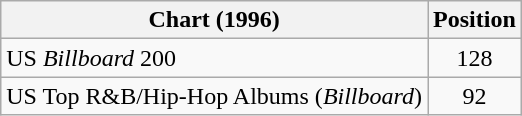<table class="wikitable sortable">
<tr>
<th>Chart (1996)</th>
<th>Position</th>
</tr>
<tr>
<td>US <em>Billboard</em> 200</td>
<td align="center">128</td>
</tr>
<tr>
<td>US Top R&B/Hip-Hop Albums (<em>Billboard</em>)</td>
<td align="center">92</td>
</tr>
</table>
